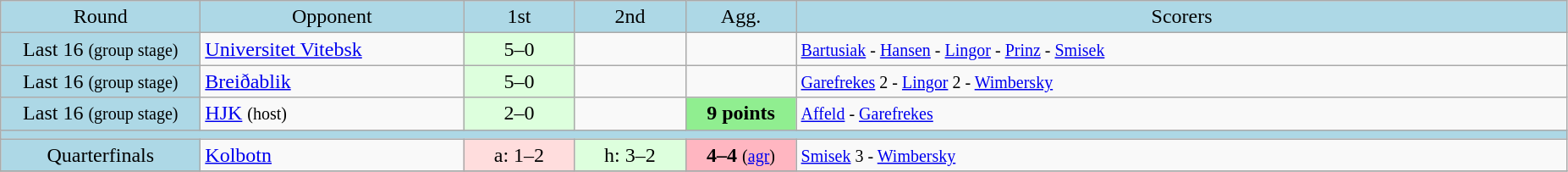<table class="wikitable" style="text-align:center">
<tr bgcolor=lightblue>
<td width=150px>Round</td>
<td width=200px>Opponent</td>
<td width=80px>1st</td>
<td width=80px>2nd</td>
<td width=80px>Agg.</td>
<td width=600px>Scorers</td>
</tr>
<tr>
<td bgcolor=lightblue>Last 16 <small>(group stage)</small></td>
<td align=left> <a href='#'>Universitet Vitebsk</a></td>
<td bgcolor="#ddffdd">5–0</td>
<td></td>
<td></td>
<td align=left><small><a href='#'>Bartusiak</a> - <a href='#'>Hansen</a> - <a href='#'>Lingor</a> - <a href='#'>Prinz</a> - <a href='#'>Smisek</a></small></td>
</tr>
<tr>
<td bgcolor=lightblue>Last 16 <small>(group stage)</small></td>
<td align=left> <a href='#'>Breiðablik</a></td>
<td bgcolor="#ddffdd">5–0</td>
<td></td>
<td></td>
<td align=left><small><a href='#'>Garefrekes</a> 2 - <a href='#'>Lingor</a> 2 - <a href='#'>Wimbersky</a></small></td>
</tr>
<tr>
<td bgcolor=lightblue>Last 16 <small>(group stage)</small></td>
<td align=left> <a href='#'>HJK</a> <small>(host)</small></td>
<td bgcolor="#ddffdd">2–0</td>
<td></td>
<td bgcolor=lightgreen><strong>9 points</strong></td>
<td align=left><small><a href='#'>Affeld</a> - <a href='#'>Garefrekes</a></small></td>
</tr>
<tr bgcolor=lightblue>
<td colspan=6></td>
</tr>
<tr>
<td bgcolor=lightblue>Quarterfinals</td>
<td align=left> <a href='#'>Kolbotn</a></td>
<td bgcolor="#ffdddd">a: 1–2</td>
<td bgcolor="#ddffdd">h: 3–2</td>
<td bgcolor=lightpink><strong>4–4</strong> <small>(<a href='#'>agr</a>)</small></td>
<td align=left><small><a href='#'>Smisek</a> 3 - <a href='#'>Wimbersky</a></small></td>
</tr>
<tr>
</tr>
</table>
